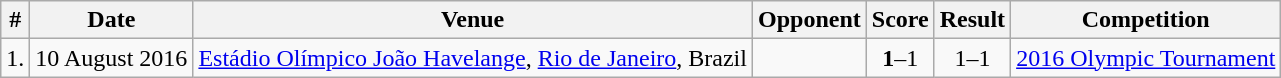<table class="wikitable">
<tr>
<th>#</th>
<th>Date</th>
<th>Venue</th>
<th>Opponent</th>
<th>Score</th>
<th>Result</th>
<th>Competition</th>
</tr>
<tr>
<td align="center">1.</td>
<td>10 August 2016</td>
<td><a href='#'>Estádio Olímpico João Havelange</a>, <a href='#'>Rio de Janeiro</a>, Brazil</td>
<td></td>
<td align="center"><strong>1</strong>–1</td>
<td align="center">1–1</td>
<td><a href='#'>2016 Olympic Tournament</a></td>
</tr>
</table>
